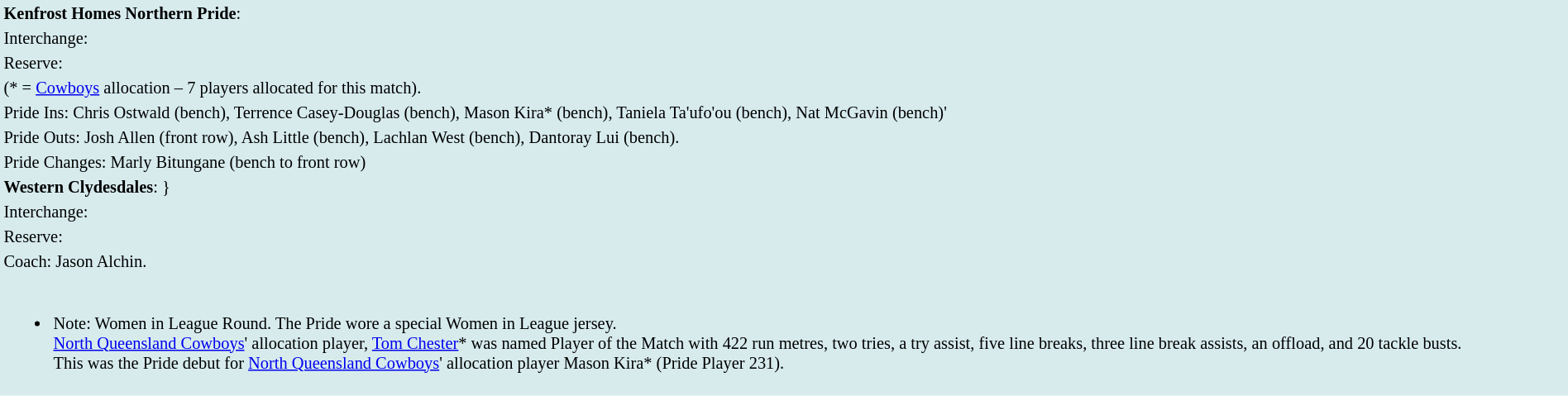<table style="background:#d7ebed; font-size:85%; width:100%;">
<tr>
<td><strong>Kenfrost Homes Northern Pride</strong>:             </td>
</tr>
<tr>
<td>Interchange:    </td>
</tr>
<tr>
<td>Reserve: </td>
</tr>
<tr>
<td>(* = <a href='#'>Cowboys</a> allocation – 7 players allocated for this match).</td>
</tr>
<tr>
<td>Pride Ins: Chris Ostwald (bench), Terrence Casey-Douglas (bench), Mason Kira* (bench), Taniela Ta'ufo'ou (bench), Nat McGavin (bench)'</td>
</tr>
<tr>
<td>Pride Outs: Josh Allen (front row), Ash Little (bench), Lachlan West (bench), Dantoray Lui (bench).</td>
</tr>
<tr>
<td>Pride Changes: Marly Bitungane (bench to front row)</td>
</tr>
<tr>
<td><strong>Western Clydesdales</strong>:        }     </td>
</tr>
<tr>
<td>Interchange:    </td>
</tr>
<tr>
<td>Reserve: </td>
</tr>
<tr>
<td>Coach: Jason Alchin.</td>
</tr>
<tr>
<td><br><ul><li>Note: Women in League Round. The Pride wore a special Women in League jersey.<br><a href='#'>North Queensland Cowboys</a>' allocation player, <a href='#'>Tom Chester</a>* was named Player of the Match with 422 run metres, two tries, a try assist, five line breaks, three line break assists, an offload, and 20 tackle busts.<br>This was the Pride debut for <a href='#'>North Queensland Cowboys</a>' allocation player Mason Kira* (Pride Player 231).</li></ul></td>
</tr>
<tr>
</tr>
</table>
